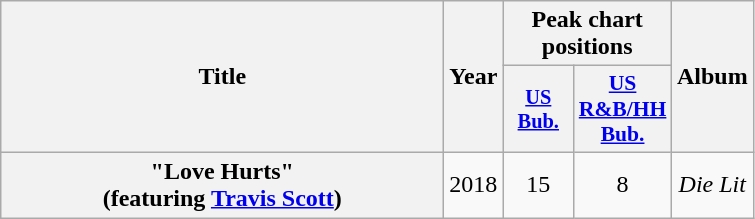<table class="wikitable plainrowheaders" style="text-align:center;">
<tr>
<th scope="col" rowspan="2" style="width:18em;">Title</th>
<th scope="col" rowspan="2">Year</th>
<th scope="col" colspan="2">Peak chart positions</th>
<th scope="col" rowspan="2">Album</th>
</tr>
<tr>
<th scope="col" style="width:3em;font-size:85%;"><a href='#'>US<br>Bub.</a><br></th>
<th scope="col" style="width:3em;font-size:90%;"><a href='#'>US<br>R&B/HH<br> Bub.</a><br></th>
</tr>
<tr>
<th scope="row">"Love Hurts" <br><span>(featuring <a href='#'>Travis Scott</a>)</span></th>
<td>2018</td>
<td>15</td>
<td>8</td>
<td><em>Die Lit</em></td>
</tr>
</table>
